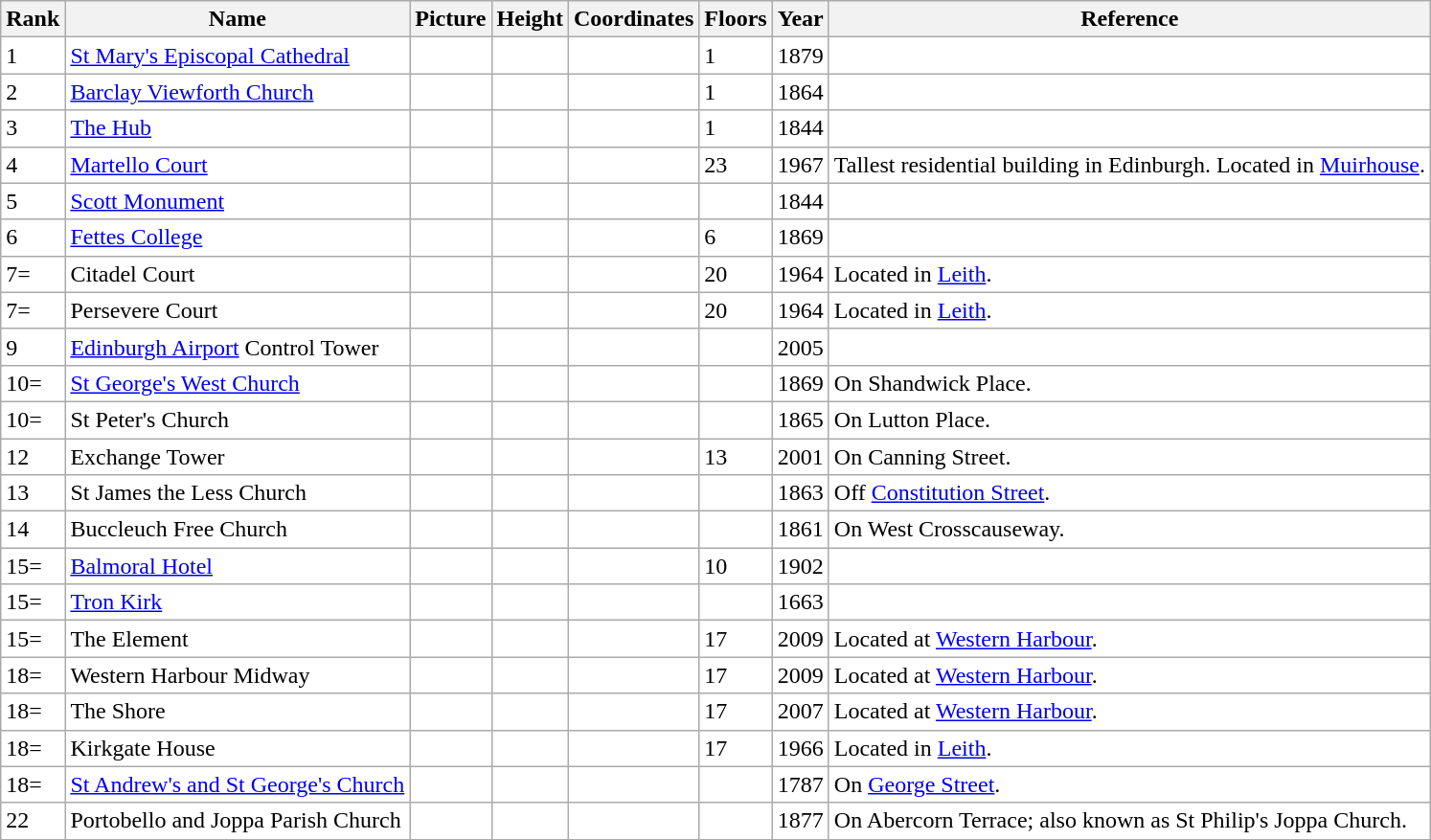<table class="wikitable sortable" style="border:#999; background:#fff; text-align: font-size:85%">
<tr>
<th>Rank</th>
<th>Name</th>
<th>Picture</th>
<th>Height</th>
<th>Coordinates</th>
<th>Floors</th>
<th>Year</th>
<th>Reference</th>
</tr>
<tr>
<td>1</td>
<td><a href='#'>St Mary's Episcopal Cathedral</a></td>
<td></td>
<td></td>
<td></td>
<td>1</td>
<td>1879</td>
<td></td>
</tr>
<tr>
<td>2</td>
<td><a href='#'>Barclay Viewforth Church</a></td>
<td></td>
<td></td>
<td></td>
<td>1</td>
<td>1864</td>
<td></td>
</tr>
<tr>
<td>3</td>
<td><a href='#'>The Hub</a></td>
<td></td>
<td></td>
<td></td>
<td>1</td>
<td>1844</td>
<td></td>
</tr>
<tr>
<td>4</td>
<td><a href='#'>Martello Court</a></td>
<td></td>
<td></td>
<td></td>
<td>23</td>
<td>1967</td>
<td>Tallest residential building in Edinburgh. Located in <a href='#'>Muirhouse</a>.</td>
</tr>
<tr>
<td>5</td>
<td><a href='#'>Scott Monument</a></td>
<td></td>
<td></td>
<td></td>
<td></td>
<td>1844</td>
<td></td>
</tr>
<tr>
<td>6</td>
<td><a href='#'>Fettes College</a></td>
<td></td>
<td></td>
<td></td>
<td>6</td>
<td>1869</td>
<td></td>
</tr>
<tr>
<td>7=</td>
<td>Citadel Court</td>
<td></td>
<td></td>
<td></td>
<td>20</td>
<td>1964</td>
<td>Located in <a href='#'>Leith</a>.</td>
</tr>
<tr>
<td>7=</td>
<td>Persevere Court</td>
<td></td>
<td></td>
<td></td>
<td>20</td>
<td>1964</td>
<td>Located in <a href='#'>Leith</a>.</td>
</tr>
<tr>
<td>9</td>
<td><a href='#'>Edinburgh Airport</a> Control Tower</td>
<td></td>
<td></td>
<td></td>
<td></td>
<td>2005</td>
<td></td>
</tr>
<tr>
<td>10=</td>
<td><a href='#'>St George's West Church</a></td>
<td></td>
<td></td>
<td></td>
<td></td>
<td>1869</td>
<td>On Shandwick Place.</td>
</tr>
<tr>
<td>10=</td>
<td>St Peter's Church</td>
<td></td>
<td></td>
<td></td>
<td></td>
<td>1865</td>
<td>On Lutton Place.</td>
</tr>
<tr>
<td>12</td>
<td>Exchange Tower</td>
<td></td>
<td></td>
<td></td>
<td>13</td>
<td>2001</td>
<td>On Canning Street.</td>
</tr>
<tr>
<td>13</td>
<td>St James the Less Church</td>
<td></td>
<td></td>
<td></td>
<td></td>
<td>1863</td>
<td>Off <a href='#'>Constitution Street</a>.</td>
</tr>
<tr>
<td>14</td>
<td>Buccleuch Free Church</td>
<td></td>
<td></td>
<td></td>
<td></td>
<td>1861</td>
<td>On West Crosscauseway.</td>
</tr>
<tr>
<td>15=</td>
<td><a href='#'>Balmoral Hotel</a></td>
<td></td>
<td></td>
<td></td>
<td>10</td>
<td>1902</td>
<td></td>
</tr>
<tr>
<td>15=</td>
<td><a href='#'>Tron Kirk</a></td>
<td></td>
<td></td>
<td></td>
<td></td>
<td>1663</td>
<td></td>
</tr>
<tr>
<td>15=</td>
<td>The Element</td>
<td></td>
<td></td>
<td></td>
<td>17</td>
<td>2009</td>
<td>Located at <a href='#'>Western Harbour</a>.</td>
</tr>
<tr>
<td>18=</td>
<td>Western Harbour Midway</td>
<td></td>
<td></td>
<td></td>
<td>17</td>
<td>2009</td>
<td>Located at <a href='#'>Western Harbour</a>.</td>
</tr>
<tr>
<td>18=</td>
<td>The Shore</td>
<td></td>
<td></td>
<td></td>
<td>17</td>
<td>2007</td>
<td>Located at <a href='#'>Western Harbour</a>.</td>
</tr>
<tr>
<td>18=</td>
<td>Kirkgate House</td>
<td></td>
<td></td>
<td></td>
<td>17</td>
<td>1966</td>
<td>Located in <a href='#'>Leith</a>.</td>
</tr>
<tr>
<td>18=</td>
<td><a href='#'>St Andrew's and St George's Church</a></td>
<td></td>
<td></td>
<td></td>
<td></td>
<td>1787</td>
<td>On <a href='#'>George Street</a>.</td>
</tr>
<tr>
<td>22</td>
<td>Portobello and Joppa Parish Church</td>
<td></td>
<td></td>
<td></td>
<td></td>
<td>1877</td>
<td>On Abercorn Terrace; also known as St Philip's Joppa Church.</td>
</tr>
</table>
